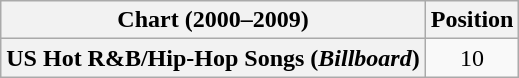<table class="wikitable plainrowheaders" style="text-align:center">
<tr>
<th scope="col">Chart (2000–2009)</th>
<th scope="col">Position</th>
</tr>
<tr>
<th scope="row">US Hot R&B/Hip-Hop Songs (<em>Billboard</em>)</th>
<td>10</td>
</tr>
</table>
